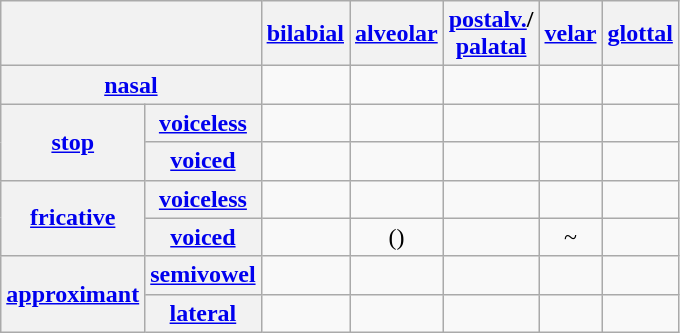<table class="wikitable" style="text-align:center">
<tr>
<th colspan="2"></th>
<th><a href='#'>bilabial</a></th>
<th><a href='#'>alveolar</a></th>
<th><a href='#'>postalv.</a>/<br><a href='#'>palatal</a></th>
<th><a href='#'>velar</a></th>
<th><a href='#'>glottal</a></th>
</tr>
<tr>
<th colspan="2"><a href='#'>nasal</a></th>
<td></td>
<td></td>
<td></td>
<td></td>
<td></td>
</tr>
<tr>
<th rowspan="2"><a href='#'>stop</a></th>
<th><a href='#'>voiceless</a></th>
<td></td>
<td></td>
<td></td>
<td></td>
<td></td>
</tr>
<tr>
<th><a href='#'>voiced</a></th>
<td></td>
<td></td>
<td></td>
<td></td>
<td></td>
</tr>
<tr>
<th rowspan="2"><a href='#'>fricative</a></th>
<th><a href='#'>voiceless</a></th>
<td></td>
<td></td>
<td></td>
<td></td>
<td></td>
</tr>
<tr>
<th><a href='#'>voiced</a></th>
<td></td>
<td>()</td>
<td></td>
<td>~</td>
<td></td>
</tr>
<tr>
<th rowspan="2"><a href='#'>approximant</a></th>
<th><a href='#'>semivowel</a></th>
<td></td>
<td></td>
<td></td>
<td></td>
<td></td>
</tr>
<tr>
<th><a href='#'>lateral</a></th>
<td></td>
<td></td>
<td></td>
<td></td>
<td></td>
</tr>
</table>
